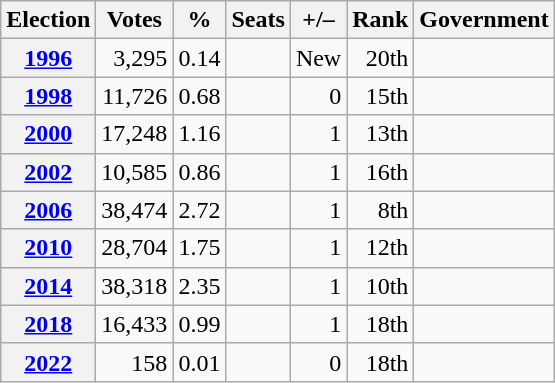<table class="wikitable" style="text-align:right">
<tr>
<th>Election</th>
<th>Votes</th>
<th>%</th>
<th>Seats</th>
<th>+/–</th>
<th>Rank</th>
<th>Government</th>
</tr>
<tr>
<th><a href='#'>1996</a></th>
<td>3,295</td>
<td>0.14</td>
<td></td>
<td>New</td>
<td>20th</td>
<td></td>
</tr>
<tr>
<th><a href='#'>1998</a></th>
<td>11,726</td>
<td>0.68</td>
<td></td>
<td> 0</td>
<td>15th</td>
<td></td>
</tr>
<tr>
<th><a href='#'>2000</a></th>
<td>17,248</td>
<td>1.16</td>
<td></td>
<td> 1</td>
<td>13th</td>
<td></td>
</tr>
<tr>
<th><a href='#'>2002</a></th>
<td>10,585</td>
<td>0.86</td>
<td></td>
<td> 1</td>
<td>16th</td>
<td></td>
</tr>
<tr>
<th><a href='#'>2006</a></th>
<td>38,474</td>
<td>2.72</td>
<td></td>
<td> 1</td>
<td>8th</td>
<td></td>
</tr>
<tr>
<th><a href='#'>2010</a></th>
<td>28,704</td>
<td>1.75</td>
<td></td>
<td> 1</td>
<td>12th</td>
<td></td>
</tr>
<tr>
<th><a href='#'>2014</a></th>
<td>38,318</td>
<td>2.35</td>
<td></td>
<td> 1</td>
<td>10th</td>
<td></td>
</tr>
<tr>
<th><a href='#'>2018</a></th>
<td>16,433</td>
<td>0.99</td>
<td></td>
<td> 1</td>
<td>18th</td>
<td></td>
</tr>
<tr>
<th><a href='#'>2022</a></th>
<td>158</td>
<td>0.01</td>
<td></td>
<td> 0</td>
<td>18th</td>
<td></td>
</tr>
</table>
